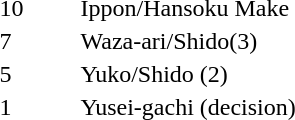<table>
<tr>
<th width=50></th>
<th width=200></th>
</tr>
<tr>
<td>10</td>
<td>Ippon/Hansoku Make</td>
</tr>
<tr>
<td>7</td>
<td>Waza-ari/Shido(3)</td>
</tr>
<tr>
<td>5</td>
<td>Yuko/Shido (2)</td>
</tr>
<tr>
<td>1</td>
<td>Yusei-gachi (decision)</td>
</tr>
</table>
